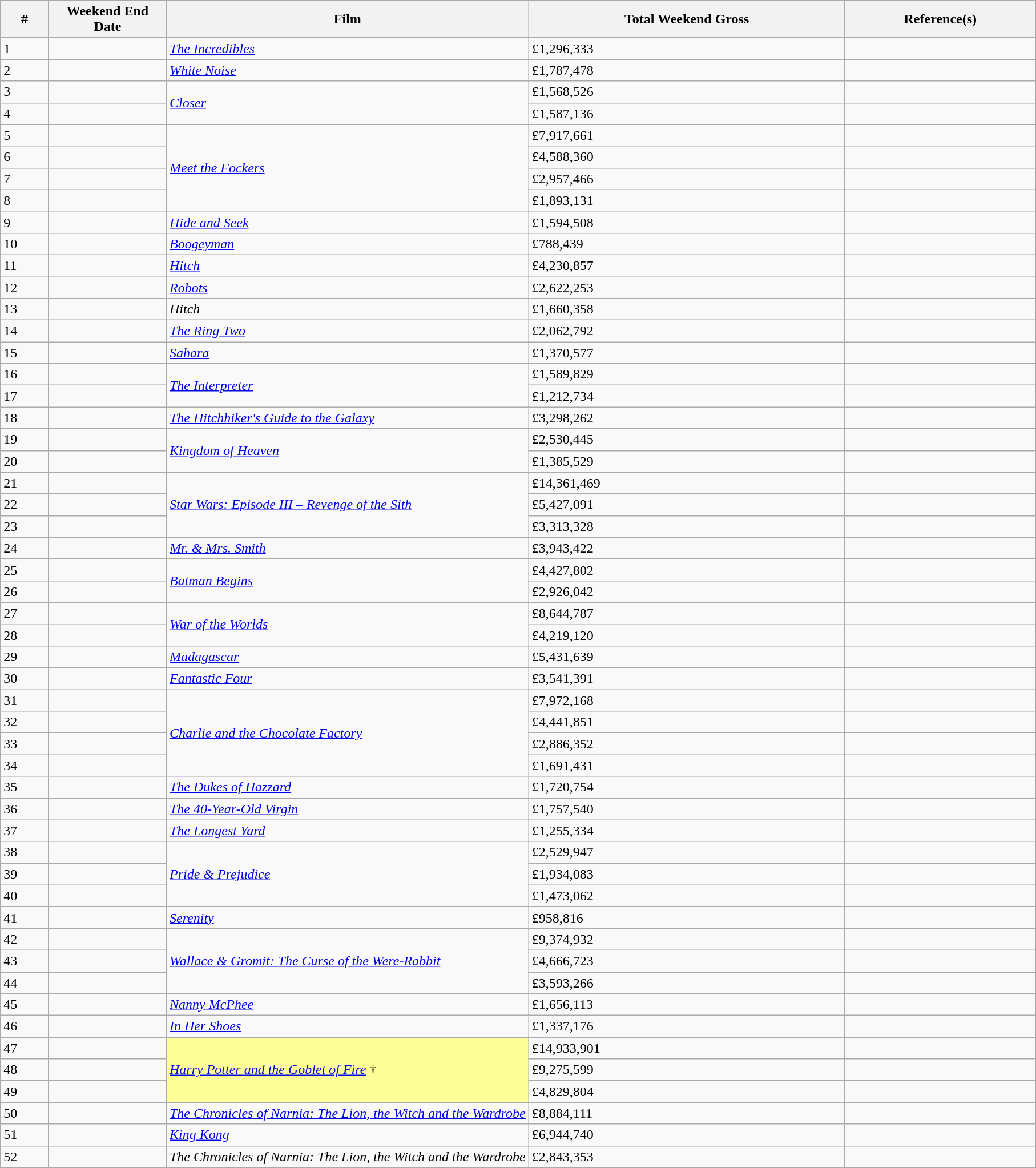<table class="wikitable sortable">
<tr>
<th abbr="Week">#</th>
<th abbr="Date" style="width:130px">Weekend End Date</th>
<th width="35%">Film</th>
<th abbr="Gross">Total Weekend Gross</th>
<th>Reference(s)</th>
</tr>
<tr>
<td>1</td>
<td></td>
<td><em><a href='#'>The Incredibles</a></em> </td>
<td>£1,296,333</td>
<td align="center"></td>
</tr>
<tr>
<td>2</td>
<td></td>
<td><em><a href='#'>White Noise</a></em></td>
<td>£1,787,478</td>
<td align="center"></td>
</tr>
<tr>
<td>3</td>
<td></td>
<td rowspan="2"><em><a href='#'>Closer</a></em></td>
<td>£1,568,526</td>
<td align="center"></td>
</tr>
<tr>
<td>4</td>
<td></td>
<td>£1,587,136</td>
<td align="center"></td>
</tr>
<tr>
<td>5</td>
<td></td>
<td rowspan="4"><em><a href='#'>Meet the Fockers</a></em></td>
<td>£7,917,661</td>
<td align="center"></td>
</tr>
<tr>
<td>6</td>
<td></td>
<td>£4,588,360</td>
<td align="center"></td>
</tr>
<tr>
<td>7</td>
<td></td>
<td>£2,957,466</td>
<td align="center"></td>
</tr>
<tr>
<td>8</td>
<td></td>
<td>£1,893,131</td>
<td align="center"></td>
</tr>
<tr>
<td>9</td>
<td></td>
<td><em><a href='#'>Hide and Seek</a></em></td>
<td>£1,594,508</td>
<td align="center"></td>
</tr>
<tr>
<td>10</td>
<td></td>
<td><em><a href='#'>Boogeyman</a></em></td>
<td>£788,439</td>
<td align="center"></td>
</tr>
<tr>
<td>11</td>
<td></td>
<td><em><a href='#'>Hitch</a></em></td>
<td>£4,230,857</td>
<td align="center"></td>
</tr>
<tr>
<td>12</td>
<td></td>
<td><em><a href='#'>Robots</a></em></td>
<td>£2,622,253</td>
<td align="center"></td>
</tr>
<tr>
<td>13</td>
<td></td>
<td><em>Hitch</em></td>
<td>£1,660,358</td>
<td align="center"></td>
</tr>
<tr>
<td>14</td>
<td></td>
<td><em><a href='#'>The Ring Two</a></em></td>
<td>£2,062,792</td>
<td align="center"></td>
</tr>
<tr>
<td>15</td>
<td></td>
<td><em><a href='#'>Sahara</a></em></td>
<td>£1,370,577</td>
<td align="center"></td>
</tr>
<tr>
<td>16</td>
<td></td>
<td rowspan="2"><em><a href='#'>The Interpreter</a></em></td>
<td>£1,589,829</td>
<td align="center"></td>
</tr>
<tr>
<td>17</td>
<td></td>
<td>£1,212,734</td>
<td align="center"></td>
</tr>
<tr>
<td>18</td>
<td></td>
<td><em><a href='#'>The Hitchhiker's Guide to the Galaxy</a></em></td>
<td>£3,298,262</td>
<td align="center"></td>
</tr>
<tr>
<td>19</td>
<td></td>
<td rowspan="2"><em><a href='#'>Kingdom of Heaven</a></em></td>
<td>£2,530,445</td>
<td align="center"></td>
</tr>
<tr>
<td>20</td>
<td></td>
<td>£1,385,529</td>
<td align="center"></td>
</tr>
<tr>
<td>21</td>
<td></td>
<td rowspan="3"><em><a href='#'>Star Wars: Episode III – Revenge of the Sith</a></em></td>
<td>£14,361,469</td>
<td align="center"></td>
</tr>
<tr>
<td>22</td>
<td></td>
<td>£5,427,091</td>
<td align="center"></td>
</tr>
<tr>
<td>23</td>
<td></td>
<td>£3,313,328</td>
<td align="center"></td>
</tr>
<tr>
<td>24</td>
<td></td>
<td><em><a href='#'>Mr. & Mrs. Smith</a></em></td>
<td>£3,943,422</td>
<td align="center"></td>
</tr>
<tr>
<td>25</td>
<td></td>
<td rowspan="2"><em><a href='#'>Batman Begins</a></em></td>
<td>£4,427,802</td>
<td align="center"></td>
</tr>
<tr>
<td>26</td>
<td></td>
<td>£2,926,042</td>
<td align="center"></td>
</tr>
<tr>
<td>27</td>
<td></td>
<td rowspan="2"><em><a href='#'>War of the Worlds</a></em></td>
<td>£8,644,787</td>
<td align="center"></td>
</tr>
<tr>
<td>28</td>
<td></td>
<td>£4,219,120</td>
<td align="center"></td>
</tr>
<tr>
<td>29</td>
<td></td>
<td><em><a href='#'>Madagascar</a></em></td>
<td>£5,431,639</td>
<td align="center"></td>
</tr>
<tr>
<td>30</td>
<td></td>
<td><em><a href='#'>Fantastic Four</a></em></td>
<td>£3,541,391</td>
<td align="center"></td>
</tr>
<tr>
<td>31</td>
<td></td>
<td rowspan="4"><em><a href='#'>Charlie and the Chocolate Factory</a></em></td>
<td>£7,972,168</td>
<td align="center"></td>
</tr>
<tr>
<td>32</td>
<td></td>
<td>£4,441,851</td>
<td align="center"></td>
</tr>
<tr>
<td>33</td>
<td></td>
<td>£2,886,352</td>
<td align="center"></td>
</tr>
<tr>
<td>34</td>
<td></td>
<td>£1,691,431</td>
<td align="center"></td>
</tr>
<tr>
<td>35</td>
<td></td>
<td><em><a href='#'>The Dukes of Hazzard</a></em></td>
<td>£1,720,754</td>
<td align="center"></td>
</tr>
<tr>
<td>36</td>
<td></td>
<td><em><a href='#'>The 40-Year-Old Virgin</a></em></td>
<td>£1,757,540</td>
<td align="center"></td>
</tr>
<tr>
<td>37</td>
<td></td>
<td><em><a href='#'>The Longest Yard</a></em></td>
<td>£1,255,334</td>
<td align="center"></td>
</tr>
<tr>
<td>38</td>
<td></td>
<td rowspan="3"><em><a href='#'>Pride & Prejudice</a></em></td>
<td>£2,529,947</td>
<td align="center"></td>
</tr>
<tr>
<td>39</td>
<td></td>
<td>£1,934,083</td>
<td align="center"></td>
</tr>
<tr>
<td>40</td>
<td></td>
<td>£1,473,062</td>
<td align="center"></td>
</tr>
<tr>
<td>41</td>
<td></td>
<td><em><a href='#'>Serenity</a></em></td>
<td>£958,816</td>
<td align="center"></td>
</tr>
<tr>
<td>42</td>
<td></td>
<td rowspan="3"><em><a href='#'>Wallace & Gromit: The Curse of the Were-Rabbit</a></em></td>
<td>£9,374,932</td>
<td align="center"></td>
</tr>
<tr>
<td>43</td>
<td></td>
<td>£4,666,723</td>
<td align="center"></td>
</tr>
<tr>
<td>44</td>
<td></td>
<td>£3,593,266</td>
<td align="center"></td>
</tr>
<tr>
<td>45</td>
<td></td>
<td><em><a href='#'>Nanny McPhee</a></em></td>
<td>£1,656,113</td>
<td align="center"></td>
</tr>
<tr>
<td>46</td>
<td></td>
<td><em><a href='#'>In Her Shoes</a></em></td>
<td>£1,337,176</td>
<td align="center"></td>
</tr>
<tr>
<td>47</td>
<td></td>
<td rowspan="3" style="background-color:#FFFF99"><em><a href='#'>Harry Potter and the Goblet of Fire</a></em> †</td>
<td>£14,933,901</td>
<td align="center"></td>
</tr>
<tr>
<td>48</td>
<td></td>
<td>£9,275,599</td>
<td align="center"></td>
</tr>
<tr>
<td>49</td>
<td></td>
<td>£4,829,804</td>
<td align="center"></td>
</tr>
<tr>
<td>50</td>
<td></td>
<td><em><a href='#'>The Chronicles of Narnia: The Lion, the Witch and the Wardrobe</a></em></td>
<td>£8,884,111</td>
<td align="center"></td>
</tr>
<tr>
<td>51</td>
<td></td>
<td><em><a href='#'>King Kong</a></em></td>
<td>£6,944,740</td>
<td align="center"></td>
</tr>
<tr>
<td>52</td>
<td></td>
<td><em>The Chronicles of Narnia: The Lion, the Witch and the Wardrobe</em></td>
<td>£2,843,353</td>
<td align="center"></td>
</tr>
</table>
